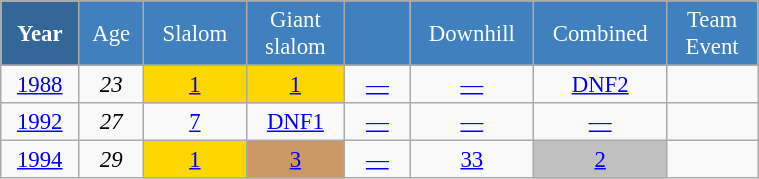<table class="wikitable" style="font-size:95%; text-align:center; border:grey solid 1px; border-collapse:collapse;" width="40%">
<tr style="background-color:#369; color:white;">
<td rowspan="2" colspan="1" width="4%"><strong>Year</strong></td>
</tr>
<tr style="background-color:#4180be; color:white;">
<td width="3%">Age</td>
<td width="5%">Slalom</td>
<td width="5%">Giant<br>slalom</td>
<td width="5%"></td>
<td width="5%">Downhill</td>
<td width="5%">Combined</td>
<td width="5%">Team Event</td>
</tr>
<tr style="background-color:#8CB2D8; color:white;">
</tr>
<tr>
<td><a href='#'>1988</a></td>
<td><em>23</em></td>
<td style="background:gold;"><a href='#'>1</a></td>
<td style="background:gold;"><a href='#'>1</a></td>
<td><a href='#'>—</a></td>
<td><a href='#'>—</a></td>
<td><a href='#'>DNF2</a></td>
<td></td>
</tr>
<tr>
<td><a href='#'>1992</a></td>
<td><em>27</em></td>
<td><a href='#'>7</a></td>
<td><a href='#'>DNF1</a></td>
<td><a href='#'>—</a></td>
<td><a href='#'>—</a></td>
<td><a href='#'>—</a></td>
<td></td>
</tr>
<tr>
<td><a href='#'>1994</a></td>
<td><em>29</em></td>
<td style="background:gold;"><a href='#'>1</a></td>
<td style="background:#c96;"><a href='#'>3</a></td>
<td><a href='#'>—</a></td>
<td><a href='#'>33</a></td>
<td style="background:silver;"><a href='#'>2</a></td>
<td></td>
</tr>
</table>
